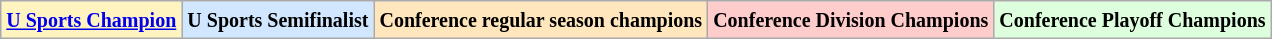<table class="wikitable">
<tr>
<td bgcolor="#FFF3BF"><small><strong><a href='#'>U Sports Champion</a> </strong></small></td>
<td bgcolor="#D0E7FF"><small><strong>U Sports Semifinalist</strong></small></td>
<td bgcolor="#FFE6BD"><small><strong>Conference regular season champions</strong></small></td>
<td bgcolor="#FFCCCC"><small><strong>Conference Division Champions</strong></small></td>
<td bgcolor="#ddffdd"><small><strong>Conference Playoff Champions</strong></small></td>
</tr>
</table>
